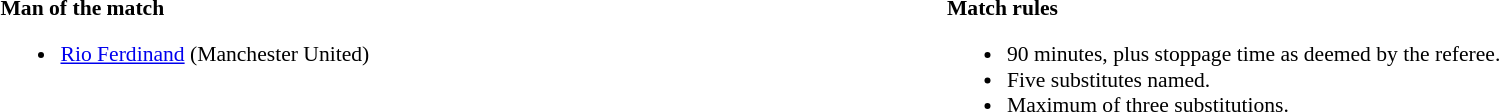<table width=100% style="font-size: 90%">
<tr>
<td width=50% valign=top><br><strong>Man of the match</strong><ul><li><a href='#'>Rio Ferdinand</a> (Manchester United)</li></ul></td>
<td width=50% valign=top><br><strong>Match rules</strong><ul><li>90 minutes, plus stoppage time as deemed by the referee.</li><li>Five substitutes named.</li><li>Maximum of three substitutions.</li></ul></td>
</tr>
</table>
